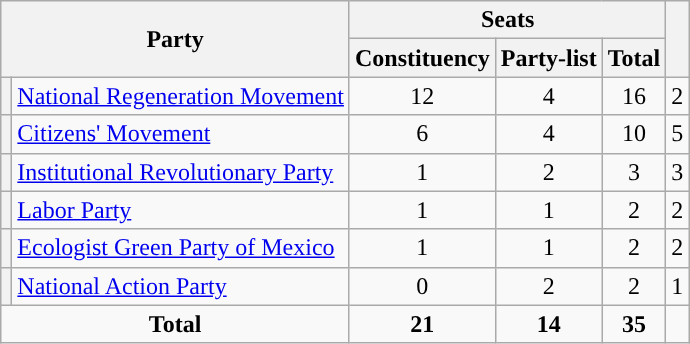<table class="wikitable" style="text-align:center;">
<tr>
<th colspan="2" rowspan="2">Party</th>
<th colspan="3">Seats</th>
<th rowspan="2"></th>
</tr>
<tr>
<th style="width:3em"><strong>Constituency</strong></th>
<th>Party-list</th>
<th>Total</th>
</tr>
<tr>
<th style="background-color:"></th>
<td style="text-align:left;"><a href='#'>National Regeneration Movement</a></td>
<td>12</td>
<td>4</td>
<td>16</td>
<td> 2</td>
</tr>
<tr>
<th style="background-color:"></th>
<td style="text-align:left;"><a href='#'>Citizens' Movement</a></td>
<td>6</td>
<td>4</td>
<td>10</td>
<td> 5</td>
</tr>
<tr>
<th style="background-color:"></th>
<td style="text-align:left;"><a href='#'>Institutional Revolutionary Party</a></td>
<td>1</td>
<td>2</td>
<td>3</td>
<td> 3</td>
</tr>
<tr>
<th style="background-color:"></th>
<td style="text-align:left;"><a href='#'>Labor Party</a></td>
<td>1</td>
<td>1</td>
<td>2</td>
<td> 2</td>
</tr>
<tr>
<th style="background-color:"></th>
<td style="text-align:left;"><a href='#'>Ecologist Green Party of Mexico</a></td>
<td>1</td>
<td>1</td>
<td>2</td>
<td> 2</td>
</tr>
<tr>
<th style="background-color:"></th>
<td style="text-align:left;"><a href='#'>National Action Party</a></td>
<td>0</td>
<td>2</td>
<td>2</td>
<td> 1</td>
</tr>
<tr>
<td colspan="2"><strong>Total</strong></td>
<td><strong>21</strong></td>
<td><strong>14</strong></td>
<td><strong>35</strong></td>
<td></td>
</tr>
</table>
